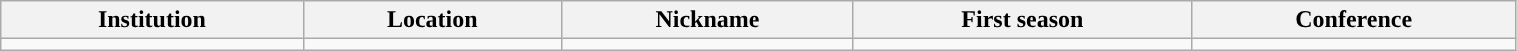<table class="sortable wikitable" width =80%>
<tr>
<th>Institution</th>
<th>Location</th>
<th>Nickname</th>
<th>First season</th>
<th>Conference</th>
</tr>
<tr align="center">
<td><strong><a href='#'></a></strong></td>
<td><strong><a href='#'></a></strong></td>
<td><strong><a href='#'></a></strong></td>
<td><strong></strong></td>
<td><strong><a href='#'></a></strong></td>
</tr>
</table>
